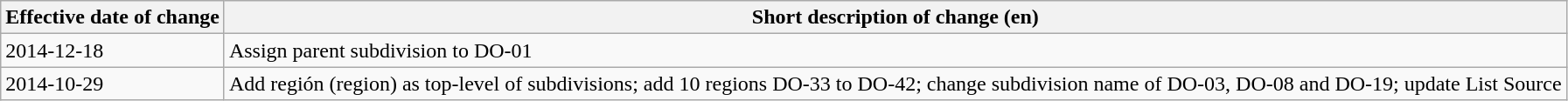<table class="wikitable">
<tr>
<th>Effective date of change</th>
<th>Short description of change (en)</th>
</tr>
<tr>
<td>2014-12-18</td>
<td>Assign parent subdivision to DO-01</td>
</tr>
<tr>
<td>2014-10-29</td>
<td>Add región (region) as top-level of subdivisions; add 10 regions DO-33 to DO-42; change subdivision name of DO-03, DO-08 and DO-19; update List Source</td>
</tr>
</table>
